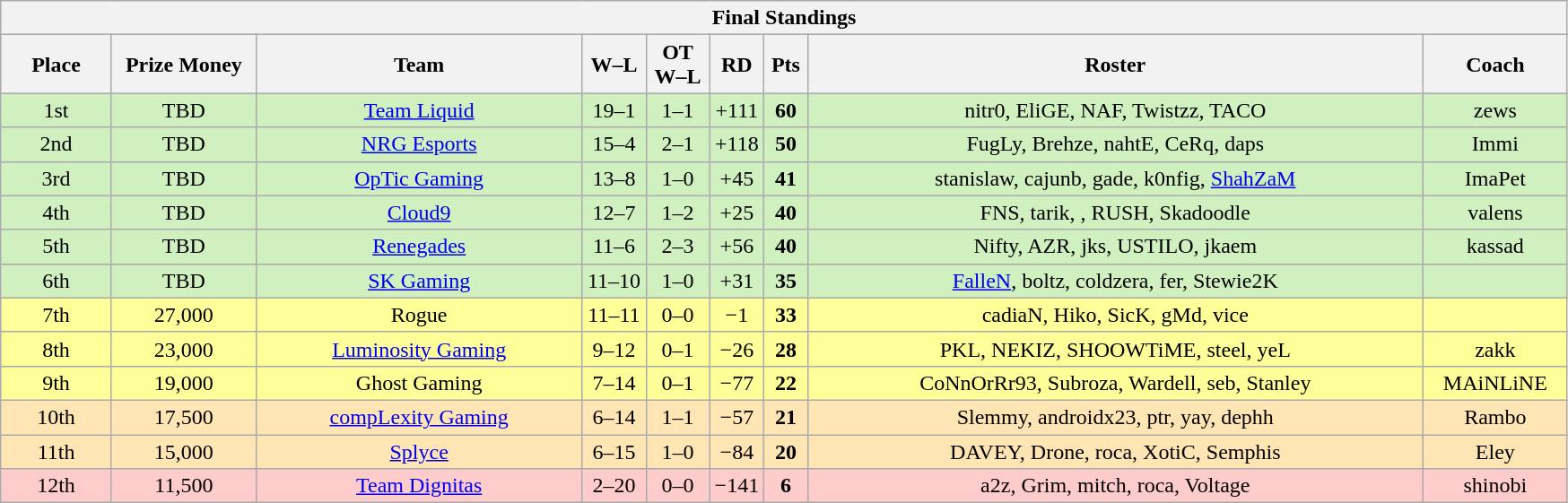<table class="wikitable" style="text-align: center;">
<tr>
<th colspan=9>Final Standings</th>
</tr>
<tr>
<th width="75px">Place</th>
<th width="100">Prize Money</th>
<th width="235">Team</th>
<th width="40px">W–L</th>
<th width="40px">OT<br>W–L</th>
<th width="30px">RD</th>
<th width="25px">Pts</th>
<th width="450px">Roster</th>
<th width="100px">Coach</th>
</tr>
<tr style="background: #D0F0C0;">
<td>1st</td>
<td>TBD</td>
<td><a href='#'>Team Liquid</a></td>
<td>19–1</td>
<td>1–1</td>
<td>+111</td>
<td><strong>60</strong></td>
<td>nitr0, EliGE, NAF, Twistzz, TACO</td>
<td>zews</td>
</tr>
<tr style="background: #D0F0C0;">
<td>2nd</td>
<td>TBD</td>
<td><a href='#'>NRG Esports</a></td>
<td>15–4</td>
<td>2–1</td>
<td>+118</td>
<td><strong>50</strong></td>
<td>FugLy, Brehze, nahtE, CeRq, daps</td>
<td>Immi</td>
</tr>
<tr style="background: #D0F0C0;">
<td>3rd</td>
<td>TBD</td>
<td><a href='#'>OpTic Gaming</a></td>
<td>13–8</td>
<td>1–0</td>
<td>+45</td>
<td><strong>41</strong></td>
<td>stanislaw, cajunb, gade, k0nfig, <a href='#'>ShahZaM</a></td>
<td>ImaPet</td>
</tr>
<tr style="background: #D0F0C0;">
<td>4th</td>
<td>TBD</td>
<td><a href='#'>Cloud9</a></td>
<td>12–7</td>
<td>1–2</td>
<td>+25</td>
<td><strong>40</strong></td>
<td>FNS, tarik, , RUSH, Skadoodle</td>
<td>valens</td>
</tr>
<tr style="background: #D0F0C0;">
<td>5th</td>
<td>TBD</td>
<td><a href='#'>Renegades</a></td>
<td>11–6</td>
<td>2–3</td>
<td>+56</td>
<td><strong>40</strong></td>
<td>Nifty, AZR, jks, USTILO, jkaem</td>
<td>kassad</td>
</tr>
<tr style="background: #D0F0C0;">
<td>6th</td>
<td>TBD</td>
<td><a href='#'>SK Gaming</a></td>
<td>11–10</td>
<td>1–0</td>
<td>+31</td>
<td><strong>35</strong></td>
<td><a href='#'>FalleN</a>, boltz, coldzera, fer, Stewie2K</td>
<td></td>
</tr>
<tr style="background: #FFFF99;">
<td>7th</td>
<td>27,000</td>
<td>Rogue</td>
<td>11–11</td>
<td>0–0</td>
<td>−1</td>
<td><strong>33</strong></td>
<td>cadiaN, Hiko, SicK, gMd, vice</td>
<td></td>
</tr>
<tr style="background: #FFFF99;">
<td>8th</td>
<td>23,000</td>
<td><a href='#'>Luminosity Gaming</a></td>
<td>9–12</td>
<td>0–1</td>
<td>−26</td>
<td><strong>28</strong></td>
<td>PKL,  NEKIZ, SHOOWTiME, steel, yeL</td>
<td>zakk</td>
</tr>
<tr style="background: #FFFF99;">
<td>9th</td>
<td>19,000</td>
<td>Ghost Gaming</td>
<td>7–14</td>
<td>0–1</td>
<td>−77</td>
<td><strong>22</strong></td>
<td>CoNnOrRr93, Subroza, Wardell, seb, Stanley</td>
<td>MAiNLiNE</td>
</tr>
<tr style="background: #FFE5B4;">
<td>10th</td>
<td>17,500</td>
<td><a href='#'>compLexity Gaming</a></td>
<td>6–14</td>
<td>1–1</td>
<td>−57</td>
<td><strong>21</strong></td>
<td>Slemmy, androidx23, ptr, yay, dephh</td>
<td>Rambo</td>
</tr>
<tr style="background: #FFE5B4;">
<td>11th</td>
<td>15,000</td>
<td><a href='#'>Splyce</a></td>
<td>6–15</td>
<td>1–0</td>
<td>−84</td>
<td><strong>20</strong></td>
<td>DAVEY, Drone, roca, XotiC, Semphis</td>
<td>Eley</td>
</tr>
<tr style="background: #FFCCCC;">
<td>12th</td>
<td>11,500</td>
<td><a href='#'>Team Dignitas</a></td>
<td>2–20</td>
<td>0–0</td>
<td>−141</td>
<td><strong>6</strong></td>
<td>a2z, Grim, mitch, roca, Voltage</td>
<td>shinobi</td>
</tr>
</table>
